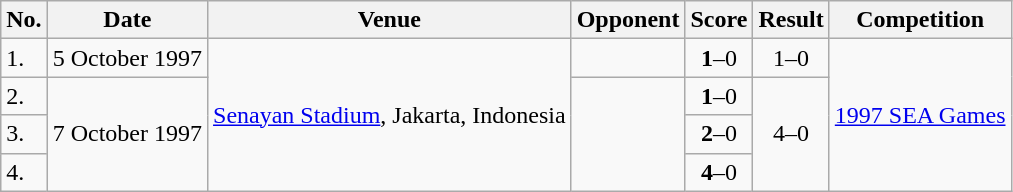<table class="wikitable">
<tr>
<th>No.</th>
<th>Date</th>
<th>Venue</th>
<th>Opponent</th>
<th>Score</th>
<th>Result</th>
<th>Competition</th>
</tr>
<tr>
<td>1.</td>
<td>5 October 1997</td>
<td rowspan=4><a href='#'>Senayan Stadium</a>, Jakarta, Indonesia</td>
<td></td>
<td align=center><strong>1</strong>–0</td>
<td align=center>1–0</td>
<td rowspan=4><a href='#'>1997 SEA Games</a></td>
</tr>
<tr>
<td>2.</td>
<td rowspan=3>7 October 1997</td>
<td rowspan=3></td>
<td align=center><strong>1</strong>–0</td>
<td rowspan=3 align=center>4–0</td>
</tr>
<tr>
<td>3.</td>
<td align=center><strong>2</strong>–0</td>
</tr>
<tr>
<td>4.</td>
<td align=center><strong>4</strong>–0</td>
</tr>
</table>
